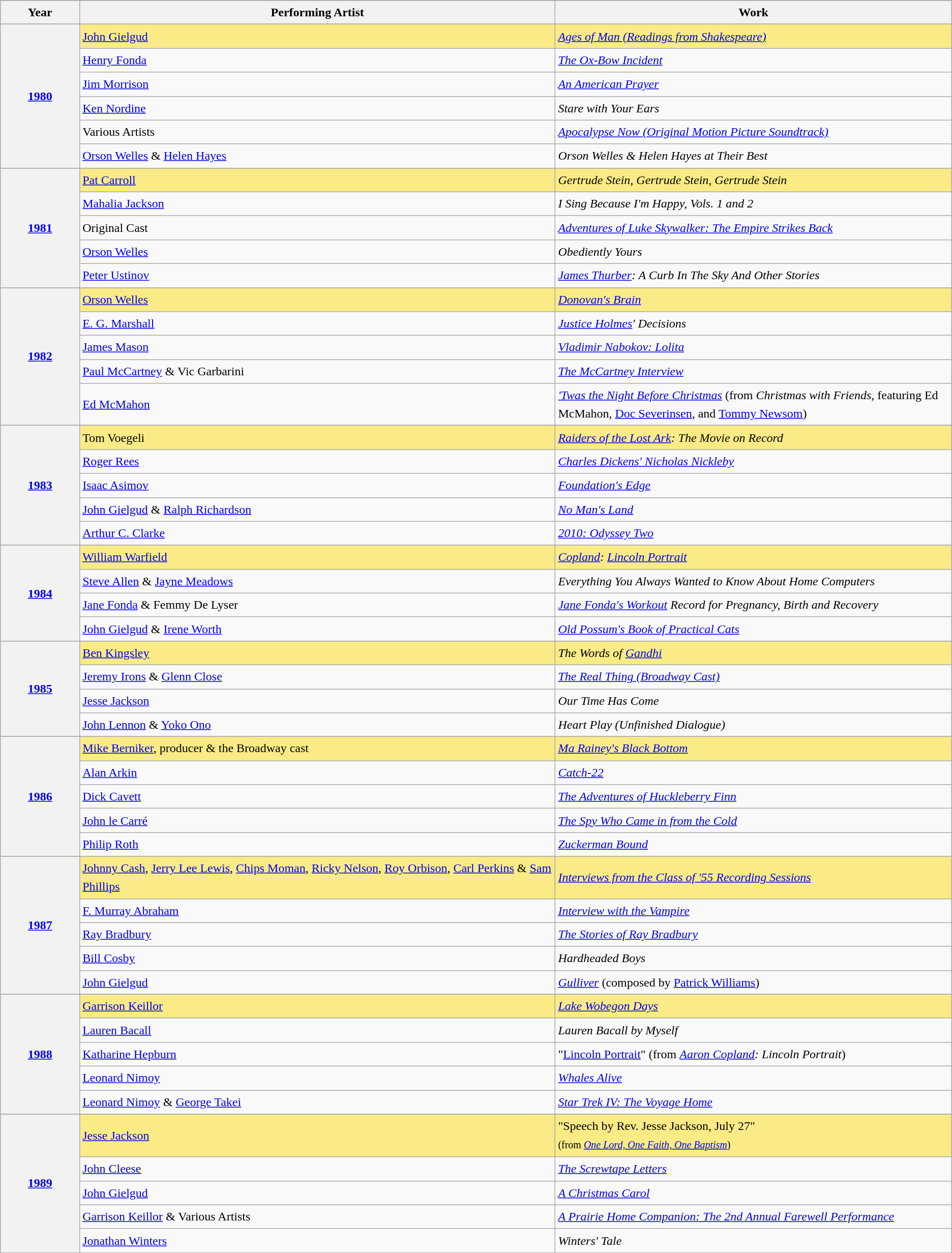<table class="wikitable" style="font-size:1.00em; line-height:1.5em;">
<tr bgcolor="#bebebe">
</tr>
<tr bgcolor="#bebebe">
<th width="5%">Year</th>
<th width="30%">Performing Artist</th>
<th width="25%">Work</th>
</tr>
<tr>
</tr>
<tr style="background:#FAEB86;">
<th rowspan=6, style="text-align:center;"><a href='#'>1980</a> <br></th>
<td><a href='#'>John Gielgud</a></td>
<td><em><a href='#'>Ages of Man (Readings from Shakespeare)</a></em></td>
</tr>
<tr>
<td><a href='#'>Henry Fonda</a></td>
<td><em><a href='#'>The Ox-Bow Incident</a></em></td>
</tr>
<tr>
<td><a href='#'>Jim Morrison</a></td>
<td><em><a href='#'>An American Prayer</a></em></td>
</tr>
<tr>
<td><a href='#'>Ken Nordine</a></td>
<td><em>Stare with Your Ears</em></td>
</tr>
<tr>
<td>Various Artists</td>
<td><em><a href='#'>Apocalypse Now (Original Motion Picture Soundtrack)</a></em></td>
</tr>
<tr>
<td><a href='#'>Orson Welles</a> & <a href='#'>Helen Hayes</a></td>
<td><em>Orson Welles & Helen Hayes at Their Best</em></td>
</tr>
<tr>
</tr>
<tr style="background:#FAEB86;">
<th rowspan=5, style="text-align:center;"><a href='#'>1981</a> <br></th>
<td><a href='#'>Pat Carroll</a></td>
<td><em>Gertrude Stein, Gertrude Stein, Gertrude Stein</em></td>
</tr>
<tr>
<td><a href='#'>Mahalia Jackson</a></td>
<td><em>I Sing Because I'm Happy, Vols. 1 and 2</em></td>
</tr>
<tr>
<td>Original Cast</td>
<td><em><a href='#'>Adventures of Luke Skywalker: The Empire Strikes Back</a></em></td>
</tr>
<tr>
<td><a href='#'>Orson Welles</a></td>
<td><em>Obediently Yours</em></td>
</tr>
<tr>
<td><a href='#'>Peter Ustinov</a></td>
<td><em><a href='#'>James Thurber</a>: A Curb In The Sky And Other Stories</em></td>
</tr>
<tr>
</tr>
<tr style="background:#FAEB86;">
<th rowspan=5, style="text-align:center;"><a href='#'>1982</a> <br></th>
<td><a href='#'>Orson Welles</a></td>
<td><em><a href='#'>Donovan's Brain</a></em></td>
</tr>
<tr>
<td><a href='#'>E. G. Marshall</a></td>
<td><em><a href='#'>Justice Holmes</a>' Decisions</em></td>
</tr>
<tr>
<td><a href='#'>James Mason</a></td>
<td><em><a href='#'>Vladimir Nabokov: Lolita</a></em></td>
</tr>
<tr>
<td><a href='#'>Paul McCartney</a> & Vic Garbarini</td>
<td><em><a href='#'>The McCartney Interview</a></em></td>
</tr>
<tr>
<td><a href='#'>Ed McMahon</a></td>
<td><em><a href='#'>'Twas the Night Before Christmas</a></em> (from <em>Christmas with Friends</em>, featuring Ed McMahon, <a href='#'>Doc Severinsen</a>, and <a href='#'>Tommy Newsom</a>)</td>
</tr>
<tr>
</tr>
<tr style="background:#FAEB86;">
<th rowspan=5, style="text-align:center;"><a href='#'>1983</a> <br></th>
<td>Tom Voegeli</td>
<td><em><a href='#'>Raiders of the Lost Ark</a>: The Movie on Record</em></td>
</tr>
<tr>
<td><a href='#'>Roger Rees</a></td>
<td><em><a href='#'>Charles Dickens' Nicholas Nickleby</a></em></td>
</tr>
<tr>
<td><a href='#'>Isaac Asimov</a></td>
<td><em><a href='#'>Foundation's Edge</a></em></td>
</tr>
<tr>
<td><a href='#'>John Gielgud</a> & <a href='#'>Ralph Richardson</a></td>
<td><em><a href='#'>No Man's Land</a></em></td>
</tr>
<tr>
<td><a href='#'>Arthur C. Clarke</a></td>
<td><em><a href='#'>2010: Odyssey Two</a></em></td>
</tr>
<tr>
</tr>
<tr style="background:#FAEB86;">
<th rowspan=4, style="text-align:center;"><a href='#'>1984</a> <br></th>
<td><a href='#'>William Warfield</a></td>
<td><em><a href='#'>Copland</a>: <a href='#'>Lincoln Portrait</a></em></td>
</tr>
<tr>
<td><a href='#'>Steve Allen</a> & <a href='#'>Jayne Meadows</a></td>
<td><em>Everything You Always Wanted to Know About Home Computers</em></td>
</tr>
<tr>
<td><a href='#'>Jane Fonda</a> & Femmy De Lyser</td>
<td><em><a href='#'>Jane Fonda's Workout</a> Record for Pregnancy, Birth and Recovery</em></td>
</tr>
<tr>
<td><a href='#'>John Gielgud</a> & <a href='#'>Irene Worth</a></td>
<td><em><a href='#'>Old Possum's Book of Practical Cats</a></em></td>
</tr>
<tr>
</tr>
<tr style="background:#FAEB86;">
<th rowspan=4, style="text-align:center;"><a href='#'>1985</a> <br></th>
<td><a href='#'>Ben Kingsley</a></td>
<td><em>The Words of <a href='#'>Gandhi</a></em></td>
</tr>
<tr>
<td><a href='#'>Jeremy Irons</a> & <a href='#'>Glenn Close</a></td>
<td><em><a href='#'>The Real Thing (Broadway Cast)</a></em></td>
</tr>
<tr>
<td><a href='#'>Jesse Jackson</a></td>
<td><em>Our Time Has Come</em></td>
</tr>
<tr>
<td><a href='#'>John Lennon</a> & <a href='#'>Yoko Ono</a></td>
<td><em>Heart Play (Unfinished Dialogue)</em></td>
</tr>
<tr>
</tr>
<tr style="background:#FAEB86;">
<th rowspan=5, style="text-align:center;"><a href='#'>1986</a> <br></th>
<td><a href='#'>Mike Berniker</a>, producer & the Broadway cast</td>
<td><em><a href='#'>Ma Rainey's Black Bottom</a></em></td>
</tr>
<tr>
<td><a href='#'>Alan Arkin</a></td>
<td><em><a href='#'>Catch-22</a></em></td>
</tr>
<tr>
<td><a href='#'>Dick Cavett</a></td>
<td><em><a href='#'>The Adventures of Huckleberry Finn</a></em></td>
</tr>
<tr>
<td><a href='#'>John le Carré</a></td>
<td><em><a href='#'>The Spy Who Came in from the Cold</a></em></td>
</tr>
<tr>
<td><a href='#'>Philip Roth</a></td>
<td><em><a href='#'>Zuckerman Bound</a></em></td>
</tr>
<tr>
</tr>
<tr style="background:#FAEB86;">
<th rowspan=5, style="text-align:center;"><a href='#'>1987</a> <br></th>
<td><a href='#'>Johnny Cash</a>, <a href='#'>Jerry Lee Lewis</a>, <a href='#'>Chips Moman</a>, <a href='#'>Ricky Nelson</a>, <a href='#'>Roy Orbison</a>, <a href='#'>Carl Perkins</a> & <a href='#'>Sam Phillips</a></td>
<td><em><a href='#'>Interviews from the Class of '55 Recording Sessions</a></em></td>
</tr>
<tr>
<td><a href='#'>F. Murray Abraham</a></td>
<td><em><a href='#'>Interview with the Vampire</a></em></td>
</tr>
<tr>
<td><a href='#'>Ray Bradbury</a></td>
<td><em><a href='#'>The Stories of Ray Bradbury</a></em></td>
</tr>
<tr>
<td><a href='#'>Bill Cosby</a></td>
<td><em>Hardheaded Boys</em></td>
</tr>
<tr>
<td><a href='#'>John Gielgud</a></td>
<td><em><a href='#'>Gulliver</a></em> (composed by <a href='#'>Patrick Williams</a>)</td>
</tr>
<tr>
</tr>
<tr style="background:#FAEB86;">
<th rowspan=5, style="text-align:center;"><a href='#'>1988</a> <br></th>
<td><a href='#'>Garrison Keillor</a></td>
<td><em><a href='#'>Lake Wobegon Days</a></em></td>
</tr>
<tr>
<td><a href='#'>Lauren Bacall</a></td>
<td><em>Lauren Bacall by Myself</em></td>
</tr>
<tr>
<td><a href='#'>Katharine Hepburn</a></td>
<td>"<a href='#'>Lincoln Portrait</a>" (from <em><a href='#'>Aaron Copland</a>: Lincoln Portrait</em>)</td>
</tr>
<tr>
<td><a href='#'>Leonard Nimoy</a></td>
<td><em><a href='#'>Whales Alive</a></em></td>
</tr>
<tr>
<td><a href='#'>Leonard Nimoy</a> & <a href='#'>George Takei</a></td>
<td><em><a href='#'>Star Trek IV: The Voyage Home</a></em></td>
</tr>
<tr>
</tr>
<tr style="background:#FAEB86;">
<th rowspan=5, style="text-align:center;"><a href='#'>1989</a> <br></th>
<td><a href='#'>Jesse Jackson</a></td>
<td>"Speech by Rev. Jesse Jackson, July 27"<br><small>(from <em><a href='#'>One Lord, One Faith, One Baptism</a></em>)</small></td>
</tr>
<tr>
<td><a href='#'>John Cleese</a></td>
<td><em><a href='#'>The Screwtape Letters</a></em></td>
</tr>
<tr>
<td><a href='#'>John Gielgud</a></td>
<td><em><a href='#'>A Christmas Carol</a></em></td>
</tr>
<tr>
<td><a href='#'>Garrison Keillor</a> & Various Artists</td>
<td><em><a href='#'>A Prairie Home Companion: The 2nd Annual Farewell Performance</a></em></td>
</tr>
<tr>
<td><a href='#'>Jonathan Winters</a></td>
<td><em>Winters' Tale</em></td>
</tr>
<tr>
</tr>
</table>
